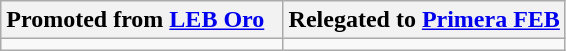<table class="wikitable">
<tr>
<th style="width:50%; text-align:left"> Promoted from <a href='#'>LEB Oro</a></th>
<th style="width:50%; text-align:left"> Relegated to <a href='#'>Primera FEB</a></th>
</tr>
<tr>
<td></td>
<td></td>
</tr>
</table>
